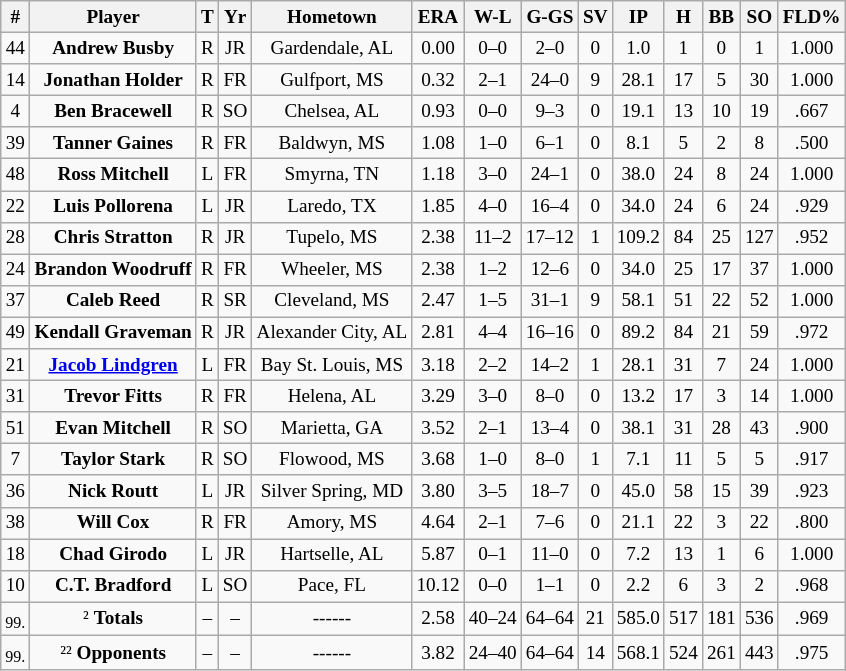<table class="wikitable sortable" style="text-align:center; font-size:80%;">
<tr>
<th>#</th>
<th>Player</th>
<th>T</th>
<th>Yr</th>
<th>Hometown</th>
<th>ERA</th>
<th>W-L</th>
<th>G-GS</th>
<th>SV</th>
<th>IP</th>
<th>H</th>
<th>BB</th>
<th>SO</th>
<th>FLD%</th>
</tr>
<tr>
<td>44</td>
<td><strong>Andrew Busby</strong></td>
<td>R</td>
<td>JR</td>
<td>Gardendale, AL</td>
<td>0.00</td>
<td>0–0</td>
<td>2–0</td>
<td>0</td>
<td>1.0</td>
<td>1</td>
<td>0</td>
<td>1</td>
<td>1.000</td>
</tr>
<tr>
<td>14</td>
<td><strong>Jonathan Holder</strong></td>
<td>R</td>
<td>FR</td>
<td>Gulfport, MS</td>
<td>0.32</td>
<td>2–1</td>
<td>24–0</td>
<td>9</td>
<td>28.1</td>
<td>17</td>
<td>5</td>
<td>30</td>
<td>1.000</td>
</tr>
<tr>
<td>4</td>
<td><strong>Ben Bracewell</strong></td>
<td>R</td>
<td>SO</td>
<td>Chelsea, AL</td>
<td>0.93</td>
<td>0–0</td>
<td>9–3</td>
<td>0</td>
<td>19.1</td>
<td>13</td>
<td>10</td>
<td>19</td>
<td>.667</td>
</tr>
<tr>
<td>39</td>
<td><strong>Tanner Gaines</strong></td>
<td>R</td>
<td>FR</td>
<td>Baldwyn, MS</td>
<td>1.08</td>
<td>1–0</td>
<td>6–1</td>
<td>0</td>
<td>8.1</td>
<td>5</td>
<td>2</td>
<td>8</td>
<td>.500</td>
</tr>
<tr>
<td>48</td>
<td><strong>Ross Mitchell</strong></td>
<td>L</td>
<td>FR</td>
<td>Smyrna, TN</td>
<td>1.18</td>
<td>3–0</td>
<td>24–1</td>
<td>0</td>
<td>38.0</td>
<td>24</td>
<td>8</td>
<td>24</td>
<td>1.000</td>
</tr>
<tr>
<td>22</td>
<td><strong>Luis Pollorena</strong></td>
<td>L</td>
<td>JR</td>
<td>Laredo, TX</td>
<td>1.85</td>
<td>4–0</td>
<td>16–4</td>
<td>0</td>
<td>34.0</td>
<td>24</td>
<td>6</td>
<td>24</td>
<td>.929</td>
</tr>
<tr>
<td>28</td>
<td><strong>Chris Stratton</strong></td>
<td>R</td>
<td>JR</td>
<td>Tupelo, MS</td>
<td>2.38</td>
<td>11–2</td>
<td>17–12</td>
<td>1</td>
<td>109.2</td>
<td>84</td>
<td>25</td>
<td>127</td>
<td>.952</td>
</tr>
<tr>
<td>24</td>
<td><strong>Brandon Woodruff</strong></td>
<td>R</td>
<td>FR</td>
<td>Wheeler, MS</td>
<td>2.38</td>
<td>1–2</td>
<td>12–6</td>
<td>0</td>
<td>34.0</td>
<td>25</td>
<td>17</td>
<td>37</td>
<td>1.000</td>
</tr>
<tr>
<td>37</td>
<td><strong>Caleb Reed</strong></td>
<td>R</td>
<td>SR</td>
<td>Cleveland, MS</td>
<td>2.47</td>
<td>1–5</td>
<td>31–1</td>
<td>9</td>
<td>58.1</td>
<td>51</td>
<td>22</td>
<td>52</td>
<td>1.000</td>
</tr>
<tr>
<td>49</td>
<td><strong>Kendall Graveman</strong></td>
<td>R</td>
<td>JR</td>
<td>Alexander City, AL</td>
<td>2.81</td>
<td>4–4</td>
<td>16–16</td>
<td>0</td>
<td>89.2</td>
<td>84</td>
<td>21</td>
<td>59</td>
<td>.972</td>
</tr>
<tr>
<td>21</td>
<td><strong><a href='#'>Jacob Lindgren</a></strong></td>
<td>L</td>
<td>FR</td>
<td>Bay St. Louis, MS</td>
<td>3.18</td>
<td>2–2</td>
<td>14–2</td>
<td>1</td>
<td>28.1</td>
<td>31</td>
<td>7</td>
<td>24</td>
<td>1.000</td>
</tr>
<tr>
<td>31</td>
<td><strong>Trevor Fitts</strong></td>
<td>R</td>
<td>FR</td>
<td>Helena, AL</td>
<td>3.29</td>
<td>3–0</td>
<td>8–0</td>
<td>0</td>
<td>13.2</td>
<td>17</td>
<td>3</td>
<td>14</td>
<td>1.000</td>
</tr>
<tr>
<td>51</td>
<td><strong>Evan Mitchell</strong></td>
<td>R</td>
<td>SO</td>
<td>Marietta, GA</td>
<td>3.52</td>
<td>2–1</td>
<td>13–4</td>
<td>0</td>
<td>38.1</td>
<td>31</td>
<td>28</td>
<td>43</td>
<td>.900</td>
</tr>
<tr>
<td>7</td>
<td><strong>Taylor Stark</strong></td>
<td>R</td>
<td>SO</td>
<td>Flowood, MS</td>
<td>3.68</td>
<td>1–0</td>
<td>8–0</td>
<td>1</td>
<td>7.1</td>
<td>11</td>
<td>5</td>
<td>5</td>
<td>.917</td>
</tr>
<tr>
<td>36</td>
<td><strong>Nick Routt</strong></td>
<td>L</td>
<td>JR</td>
<td>Silver Spring, MD</td>
<td>3.80</td>
<td>3–5</td>
<td>18–7</td>
<td>0</td>
<td>45.0</td>
<td>58</td>
<td>15</td>
<td>39</td>
<td>.923</td>
</tr>
<tr>
<td>38</td>
<td><strong>Will Cox</strong></td>
<td>R</td>
<td>FR</td>
<td>Amory, MS</td>
<td>4.64</td>
<td>2–1</td>
<td>7–6</td>
<td>0</td>
<td>21.1</td>
<td>22</td>
<td>3</td>
<td>22</td>
<td>.800</td>
</tr>
<tr>
<td>18</td>
<td><strong>Chad Girodo</strong></td>
<td>L</td>
<td>JR</td>
<td>Hartselle, AL</td>
<td>5.87</td>
<td>0–1</td>
<td>11–0</td>
<td>0</td>
<td>7.2</td>
<td>13</td>
<td>1</td>
<td>6</td>
<td>1.000</td>
</tr>
<tr>
<td>10</td>
<td><strong>C.T. Bradford</strong></td>
<td>L</td>
<td>SO</td>
<td>Pace, FL</td>
<td>10.12</td>
<td>0–0</td>
<td>1–1</td>
<td>0</td>
<td>2.2</td>
<td>6</td>
<td>3</td>
<td>2</td>
<td>.968</td>
</tr>
<tr>
<td><sub>99.</sub></td>
<td>² <strong>Totals</strong></td>
<td>–</td>
<td>–</td>
<td>------</td>
<td>2.58</td>
<td>40–24</td>
<td>64–64</td>
<td>21</td>
<td>585.0</td>
<td>517</td>
<td>181</td>
<td>536</td>
<td>.969</td>
</tr>
<tr>
<td><sub>99.</sub></td>
<td>²² <strong>Opponents</strong></td>
<td>–</td>
<td>–</td>
<td>------</td>
<td>3.82</td>
<td>24–40</td>
<td>64–64</td>
<td>14</td>
<td>568.1</td>
<td>524</td>
<td>261</td>
<td>443</td>
<td>.975</td>
</tr>
</table>
